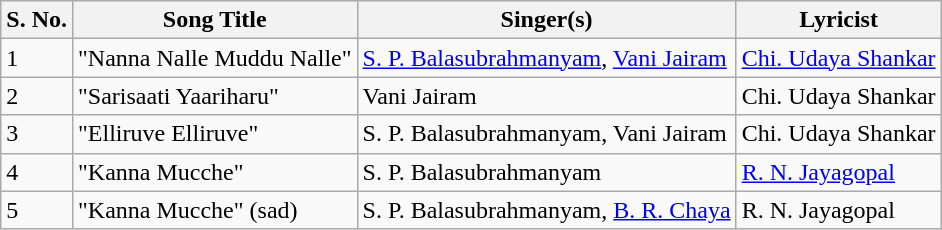<table class="wikitable">
<tr>
<th>S. No.</th>
<th>Song Title</th>
<th>Singer(s)</th>
<th>Lyricist</th>
</tr>
<tr>
<td>1</td>
<td>"Nanna Nalle Muddu Nalle"</td>
<td><a href='#'>S. P. Balasubrahmanyam</a>, <a href='#'>Vani Jairam</a></td>
<td><a href='#'>Chi. Udaya Shankar</a></td>
</tr>
<tr>
<td>2</td>
<td>"Sarisaati Yaariharu"</td>
<td>Vani Jairam</td>
<td>Chi. Udaya Shankar</td>
</tr>
<tr>
<td>3</td>
<td>"Elliruve Elliruve"</td>
<td>S. P. Balasubrahmanyam, Vani Jairam</td>
<td>Chi. Udaya Shankar</td>
</tr>
<tr>
<td>4</td>
<td>"Kanna Mucche"</td>
<td>S. P. Balasubrahmanyam</td>
<td><a href='#'>R. N. Jayagopal</a></td>
</tr>
<tr>
<td>5</td>
<td>"Kanna Mucche" (sad)</td>
<td>S. P. Balasubrahmanyam, <a href='#'>B. R. Chaya</a></td>
<td>R. N. Jayagopal</td>
</tr>
</table>
